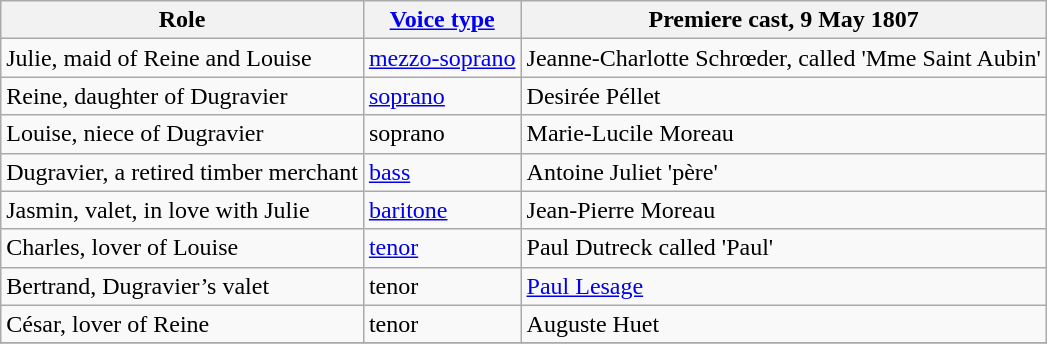<table class="wikitable">
<tr>
<th>Role</th>
<th><a href='#'>Voice type</a></th>
<th>Premiere cast, 9 May 1807</th>
</tr>
<tr>
<td>Julie, maid of Reine and Louise</td>
<td><a href='#'>mezzo-soprano</a></td>
<td>Jeanne-Charlotte Schrœder, called 'Mme Saint Aubin'</td>
</tr>
<tr>
<td>Reine, daughter of Dugravier</td>
<td><a href='#'>soprano</a></td>
<td>Desirée Péllet</td>
</tr>
<tr>
<td>Louise, niece of Dugravier</td>
<td>soprano</td>
<td>Marie-Lucile Moreau</td>
</tr>
<tr>
<td>Dugravier, a retired timber merchant</td>
<td><a href='#'>bass</a></td>
<td>Antoine Juliet 'père'</td>
</tr>
<tr>
<td>Jasmin, valet, in love with Julie</td>
<td><a href='#'>baritone</a></td>
<td>Jean-Pierre Moreau</td>
</tr>
<tr>
<td>Charles, lover of Louise</td>
<td><a href='#'>tenor</a></td>
<td>Paul Dutreck called 'Paul'</td>
</tr>
<tr>
<td>Bertrand, Dugravier’s valet</td>
<td>tenor</td>
<td><a href='#'>Paul Lesage</a></td>
</tr>
<tr>
<td>César, lover of Reine</td>
<td>tenor</td>
<td>Auguste Huet</td>
</tr>
<tr>
</tr>
</table>
